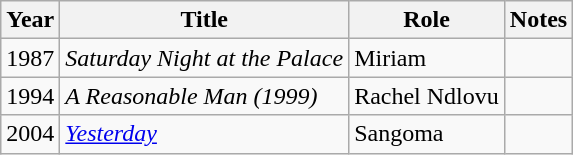<table class="wikitable sortable">
<tr>
<th scope="col">Year</th>
<th scope="col">Title</th>
<th scope="col">Role</th>
<th scope="col" class="unsortable">Notes</th>
</tr>
<tr>
<td>1987</td>
<td><em>Saturday Night at the Palace </em></td>
<td>Miriam</td>
</tr>
<tr>
<td>1994</td>
<td><em>A Reasonable Man (1999)</em></td>
<td>Rachel Ndlovu</td>
<td></td>
</tr>
<tr>
<td>2004</td>
<td><em><a href='#'>Yesterday</a></em></td>
<td>Sangoma</td>
<td></td>
</tr>
</table>
